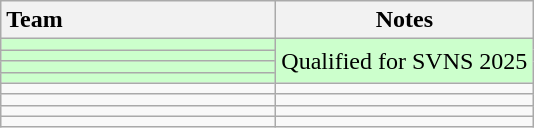<table class="wikitable" style="text-align:center; padding-bottom:0;">
<tr>
<th style="width:11em; text-align:left;">Team</th>
<th>Notes</th>
</tr>
<tr bgcolor=#cfc>
<td align=left></td>
<td rowspan="4">Qualified for SVNS 2025</td>
</tr>
<tr bgcolor=#cfc>
<td align=left></td>
</tr>
<tr bgcolor=#cfc>
<td align=left></td>
</tr>
<tr bgcolor=#cfc>
<td align=left></td>
</tr>
<tr>
<td align=left></td>
<td></td>
</tr>
<tr>
<td align=left></td>
<td></td>
</tr>
<tr>
<td align=left></td>
<td></td>
</tr>
<tr>
<td align=left></td>
<td></td>
</tr>
</table>
